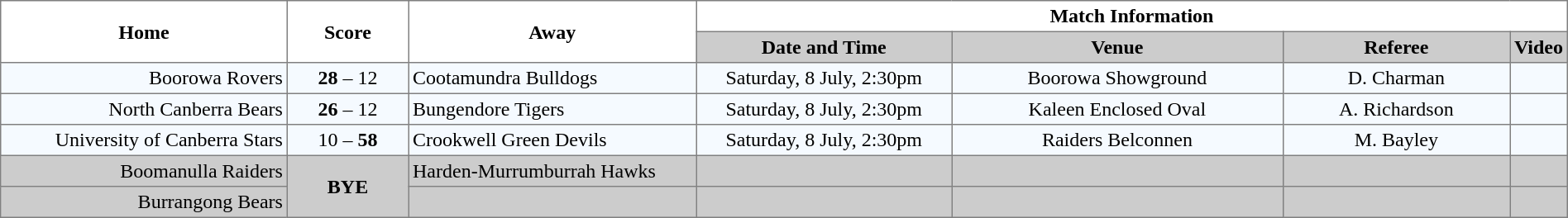<table border="1" cellpadding="3" cellspacing="0" width="100%" style="border-collapse:collapse;  text-align:center;">
<tr>
<th rowspan="2" width="19%">Home</th>
<th rowspan="2" width="8%">Score</th>
<th rowspan="2" width="19%">Away</th>
<th colspan="4">Match Information</th>
</tr>
<tr style="background:#CCCCCC">
<th width="17%">Date and Time</th>
<th width="22%">Venue</th>
<th width="50%">Referee</th>
<th>Video</th>
</tr>
<tr style="text-align:center; background:#f5faff;">
<td align="right">Boorowa Rovers </td>
<td><strong>28</strong> – 12</td>
<td align="left"> Cootamundra Bulldogs</td>
<td>Saturday, 8 July, 2:30pm</td>
<td>Boorowa Showground</td>
<td>D. Charman</td>
<td></td>
</tr>
<tr style="text-align:center; background:#f5faff;">
<td align="right">North Canberra Bears </td>
<td><strong>26</strong> – 12</td>
<td align="left"> Bungendore Tigers</td>
<td>Saturday, 8 July, 2:30pm</td>
<td>Kaleen Enclosed Oval</td>
<td>A. Richardson</td>
<td></td>
</tr>
<tr style="text-align:center; background:#f5faff;">
<td align="right">University of Canberra Stars </td>
<td>10 – <strong>58</strong></td>
<td align="left"> Crookwell Green Devils</td>
<td>Saturday, 8 July, 2:30pm</td>
<td>Raiders Belconnen</td>
<td>M. Bayley</td>
<td></td>
</tr>
<tr style="text-align:center; background:#CCCCCC;">
<td align="right">Boomanulla Raiders </td>
<td rowspan="2"><strong>BYE</strong></td>
<td align="left"> Harden-Murrumburrah Hawks</td>
<td></td>
<td></td>
<td></td>
<td></td>
</tr>
<tr style="text-align:center; background:#CCCCCC;">
<td align="right">Burrangong Bears </td>
<td align="left"></td>
<td></td>
<td></td>
<td></td>
<td></td>
</tr>
</table>
